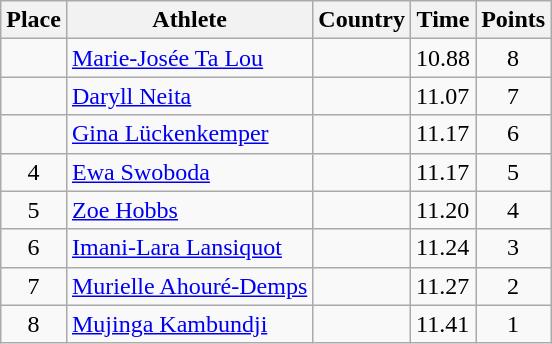<table class="wikitable">
<tr>
<th>Place</th>
<th>Athlete</th>
<th>Country</th>
<th>Time</th>
<th>Points</th>
</tr>
<tr>
<td align=center></td>
<td><a href='#'>Marie-Josée Ta Lou</a></td>
<td></td>
<td>10.88</td>
<td align=center>8</td>
</tr>
<tr>
<td align=center></td>
<td><a href='#'>Daryll Neita</a></td>
<td></td>
<td>11.07</td>
<td align=center>7</td>
</tr>
<tr>
<td align=center></td>
<td><a href='#'>Gina Lückenkemper</a></td>
<td></td>
<td>11.17</td>
<td align=center>6</td>
</tr>
<tr>
<td align=center>4</td>
<td><a href='#'>Ewa Swoboda</a></td>
<td></td>
<td>11.17</td>
<td align=center>5</td>
</tr>
<tr>
<td align=center>5</td>
<td><a href='#'>Zoe Hobbs</a></td>
<td></td>
<td>11.20</td>
<td align=center>4</td>
</tr>
<tr>
<td align=center>6</td>
<td><a href='#'>Imani-Lara Lansiquot</a></td>
<td></td>
<td>11.24</td>
<td align=center>3</td>
</tr>
<tr>
<td align=center>7</td>
<td><a href='#'>Murielle Ahouré-Demps</a></td>
<td></td>
<td>11.27</td>
<td align=center>2</td>
</tr>
<tr>
<td align=center>8</td>
<td><a href='#'>Mujinga Kambundji</a></td>
<td></td>
<td>11.41</td>
<td align=center>1</td>
</tr>
</table>
